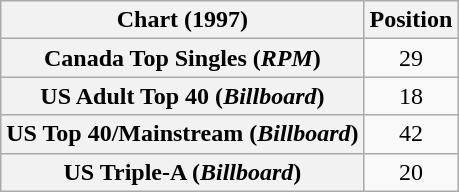<table class="wikitable sortable plainrowheaders" style="text-align:center">
<tr>
<th>Chart (1997)</th>
<th>Position</th>
</tr>
<tr>
<th scope="row">Canada Top Singles (<em>RPM</em>)</th>
<td>29</td>
</tr>
<tr>
<th scope="row">US Adult Top 40 (<em>Billboard</em>)</th>
<td>18</td>
</tr>
<tr>
<th scope="row">US Top 40/Mainstream (<em>Billboard</em>)</th>
<td>42</td>
</tr>
<tr>
<th scope="row">US Triple-A (<em>Billboard</em>)</th>
<td>20</td>
</tr>
</table>
